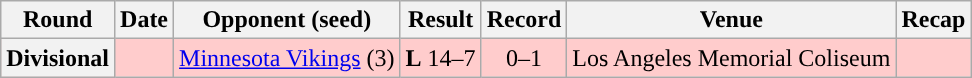<table class="wikitable" style="text-align:center">
<tr>
<th>Round</th>
<th>Date</th>
<th>Opponent (seed)</th>
<th>Result</th>
<th>Record</th>
<th>Venue</th>
<th>Recap</th>
</tr>
<tr style="background: #fcc;">
<th>Divisional</th>
<td></td>
<td><a href='#'>Minnesota Vikings</a> (3)</td>
<td><strong>L</strong> 14–7</td>
<td>0–1</td>
<td>Los Angeles Memorial Coliseum</td>
<td></td>
</tr>
</table>
